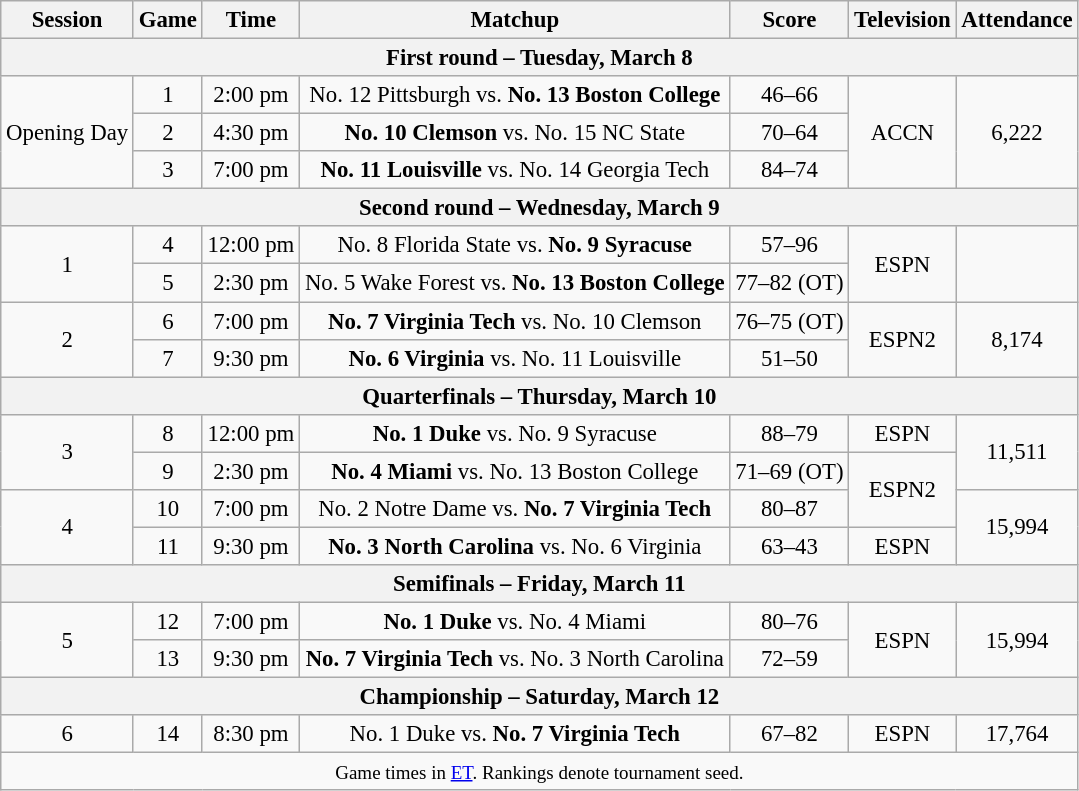<table class="wikitable" style="font-size: 95%;text-align:center">
<tr>
<th>Session</th>
<th>Game</th>
<th>Time</th>
<th>Matchup</th>
<th>Score</th>
<th>Television</th>
<th>Attendance</th>
</tr>
<tr>
<th colspan=7>First round – Tuesday, March 8</th>
</tr>
<tr>
<td rowspan=3>Opening Day</td>
<td>1</td>
<td>2:00 pm</td>
<td>No. 12 Pittsburgh vs. <strong>No. 13 Boston College</strong></td>
<td>46–66</td>
<td rowspan=3>ACCN</td>
<td rowspan=3>6,222</td>
</tr>
<tr>
<td>2</td>
<td>4:30 pm</td>
<td><strong>No. 10 Clemson</strong> vs. No. 15 NC State</td>
<td>70–64</td>
</tr>
<tr>
<td>3</td>
<td>7:00 pm</td>
<td><strong>No. 11 Louisville</strong> vs. No. 14 Georgia Tech</td>
<td>84–74</td>
</tr>
<tr>
<th colspan=7>Second round – Wednesday, March 9</th>
</tr>
<tr>
<td rowspan=2>1</td>
<td>4</td>
<td>12:00 pm</td>
<td>No. 8 Florida State vs. <strong>No. 9 Syracuse</strong></td>
<td>57–96</td>
<td rowspan=2>ESPN</td>
<td rowspan=2></td>
</tr>
<tr>
<td>5</td>
<td>2:30 pm</td>
<td>No. 5 Wake Forest vs. <strong>No. 13 Boston College</strong></td>
<td>77–82 (OT)</td>
</tr>
<tr>
<td rowspan=2>2</td>
<td>6</td>
<td>7:00 pm</td>
<td><strong>No. 7 Virginia Tech</strong> vs. No. 10 Clemson</td>
<td>76–75 (OT)</td>
<td rowspan=2>ESPN2</td>
<td rowspan=2>8,174</td>
</tr>
<tr>
<td>7</td>
<td>9:30 pm</td>
<td><strong>No. 6 Virginia</strong> vs. No. 11 Louisville</td>
<td>51–50</td>
</tr>
<tr>
<th colspan=7>Quarterfinals – Thursday, March 10</th>
</tr>
<tr>
<td rowspan=2>3</td>
<td>8</td>
<td>12:00 pm</td>
<td><strong>No. 1 Duke</strong> vs. No. 9 Syracuse</td>
<td>88–79</td>
<td>ESPN</td>
<td rowspan=2>11,511</td>
</tr>
<tr>
<td>9</td>
<td>2:30 pm</td>
<td><strong>No. 4 Miami</strong> vs. No. 13 Boston College</td>
<td>71–69 (OT)</td>
<td rowspan=2>ESPN2</td>
</tr>
<tr>
<td rowspan=2>4</td>
<td>10</td>
<td>7:00 pm</td>
<td>No. 2 Notre Dame vs. <strong>No. 7 Virginia Tech</strong></td>
<td>80–87</td>
<td rowspan=2>15,994</td>
</tr>
<tr>
<td>11</td>
<td>9:30 pm</td>
<td><strong>No. 3 North Carolina</strong> vs. No. 6 Virginia</td>
<td>63–43</td>
<td>ESPN</td>
</tr>
<tr>
<th colspan=7>Semifinals – Friday, March 11</th>
</tr>
<tr>
<td rowspan=2>5</td>
<td>12</td>
<td>7:00 pm</td>
<td><strong>No. 1 Duke</strong> vs. No. 4 Miami</td>
<td>80–76</td>
<td rowspan=2>ESPN</td>
<td rowspan=2>15,994</td>
</tr>
<tr>
<td>13</td>
<td>9:30 pm</td>
<td><strong>No. 7 Virginia Tech</strong> vs. No. 3 North Carolina</td>
<td>72–59</td>
</tr>
<tr>
<th colspan=7>Championship – Saturday, March 12</th>
</tr>
<tr>
<td>6</td>
<td>14</td>
<td>8:30 pm</td>
<td>No. 1 Duke vs. <strong>No. 7 Virginia Tech</strong></td>
<td>67–82</td>
<td>ESPN</td>
<td>17,764</td>
</tr>
<tr>
<td colspan=7><small>Game times in <a href='#'>ET</a>. Rankings denote tournament seed.</small></td>
</tr>
</table>
